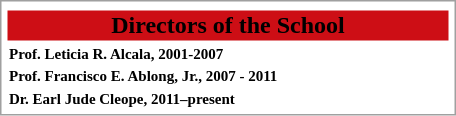<table style="float:right; width:19em; border: 1px solid #a0a0a0; padding: 2px; bg-color=yellow; text-align:right;">
<tr style="text-align:center;">
</tr>
<tr bgcolor="#cd0e15" align="center">
<td><span><strong>Directors of the School</strong></span></td>
</tr>
<tr style="text-align:left; font-size:x-small;">
<td><strong>Prof. Leticia R. Alcala, 2001-2007</strong></td>
</tr>
<tr style="text-align:left; font-size:x-small;">
<td><strong>Prof. Francisco E. Ablong, Jr., 2007 - 2011</strong></td>
</tr>
<tr style="text-align:left; font-size:x-small;">
<td><strong>Dr. Earl Jude Cleope, 2011–present</strong></td>
</tr>
</table>
